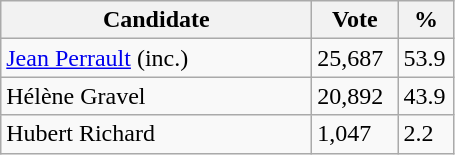<table class="wikitable">
<tr>
<th bgcolor="#DDDDFF" width="200px">Candidate</th>
<th bgcolor="#DDDDFF" width="50px">Vote</th>
<th bgcolor="#DDDDFF" width="30px">%</th>
</tr>
<tr>
<td><a href='#'>Jean Perrault</a> (inc.)</td>
<td>25,687</td>
<td>53.9</td>
</tr>
<tr>
<td>Hélène Gravel</td>
<td>20,892</td>
<td>43.9</td>
</tr>
<tr>
<td>Hubert Richard</td>
<td>1,047</td>
<td>2.2</td>
</tr>
</table>
